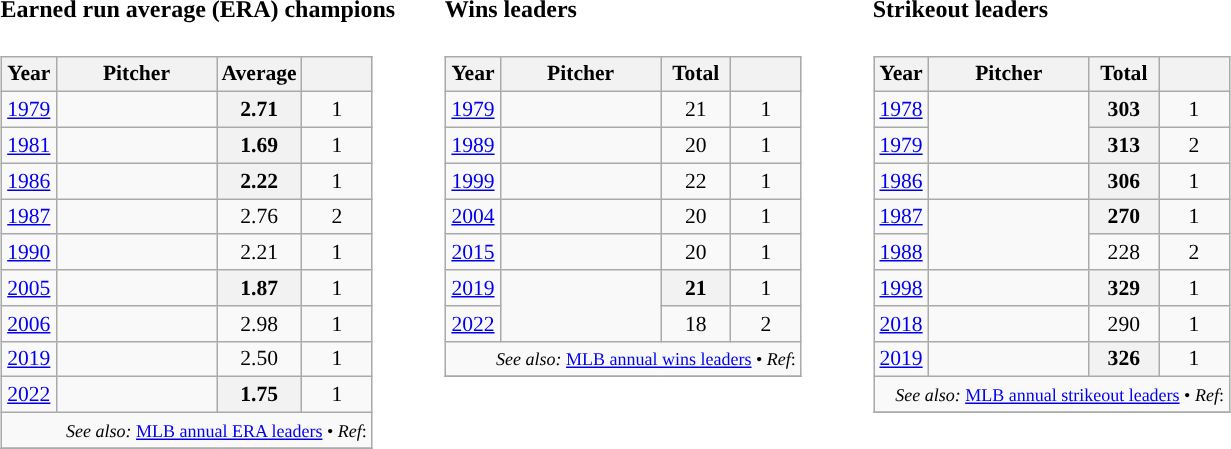<table>
<tr>
<td valign="top"><br><h4>Earned run average (ERA) champions</h4><table class="wikitable sortable"" style="font-size: 90%; text-align:left;">
<tr>
<th width="30">Year</th>
<th width="100">Pitcher</th>
<th width="40">Average</th>
<th width="40"></th>
</tr>
<tr>
<td style="text-align:center"><a href='#'>1979</a></td>
<td align=left></td>
<th>2.71</th>
<td style="text-align:center">1</td>
</tr>
<tr>
<td style="text-align:center"><a href='#'>1981</a></td>
<td align=left></td>
<th>1.69</th>
<td style="text-align:center">1</td>
</tr>
<tr>
<td style="text-align:center"><a href='#'>1986</a></td>
<td align=left></td>
<th>2.22</th>
<td style="text-align:center">1</td>
</tr>
<tr>
<td style="text-align:center"><a href='#'>1987</a></td>
<td align=left></td>
<td style="text-align:center">2.76</td>
<td style="text-align:center">2</td>
</tr>
<tr>
<td style="text-align:center"><a href='#'>1990</a></td>
<td align=left></td>
<td style="text-align:center">2.21</td>
<td style="text-align:center">1</td>
</tr>
<tr>
<td style="text-align:center"><a href='#'>2005</a></td>
<td align=left></td>
<th>1.87</th>
<td style="text-align:center">1</td>
</tr>
<tr>
<td style="text-align:center"><a href='#'>2006</a></td>
<td align=left></td>
<td style="text-align:center">2.98</td>
<td style="text-align:center">1</td>
</tr>
<tr>
<td style="text-align:center"><a href='#'>2019</a></td>
<td align=left></td>
<td style="text-align:center">2.50</td>
<td style="text-align:center">1</td>
</tr>
<tr>
<td style="text-align:center"><a href='#'>2022</a></td>
<td align=left></td>
<th>1.75</th>
<td style="text-align:center">1</td>
</tr>
<tr class="sortbottom">
<td style="text-align:right"; colspan="4"><small><em>See also:</em> <a href='#'>MLB annual ERA leaders</a> • <em>Ref</em>:</small></td>
</tr>
<tr>
</tr>
</table>
</td>
<td width="25"> </td>
<td valign="top"><br><h4>Wins leaders</h4><table class="wikitable sortable"" style="font-size: 90%; text-align:left;">
<tr>
<th width="30">Year</th>
<th width="100">Pitcher</th>
<th width="40">Total</th>
<th width="40"></th>
</tr>
<tr>
<td style="text-align:center"><a href='#'>1979</a></td>
<td align=left></td>
<td style="text-align:center">21</td>
<td style="text-align:center">1</td>
</tr>
<tr>
<td style="text-align:center"><a href='#'>1989</a></td>
<td align=left></td>
<td style="text-align:center">20</td>
<td style="text-align:center">1</td>
</tr>
<tr>
<td style="text-align:center"><a href='#'>1999</a></td>
<td align=left></td>
<td style="text-align:center">22</td>
<td style="text-align:center">1</td>
</tr>
<tr>
<td style="text-align:center"><a href='#'>2004</a></td>
<td align=left></td>
<td style="text-align:center">20</td>
<td style="text-align:center">1</td>
</tr>
<tr>
<td style="text-align:center"><a href='#'>2015</a></td>
<td align=left></td>
<td style="text-align:center">20</td>
<td style="text-align:center">1</td>
</tr>
<tr>
<td style="text-align:center"><a href='#'>2019</a></td>
<td rowspan="2"; align=left></td>
<th>21</th>
<td style="text-align:center">1</td>
</tr>
<tr>
<td style="text-align:center"><a href='#'>2022</a></td>
<td style="text-align:center">18</td>
<td style="text-align:center">2</td>
</tr>
<tr class="sortbottom">
<td style="text-align:right"; colspan="4"><small><em>See also:</em> <a href='#'>MLB annual wins leaders</a> • <em>Ref</em>:</small></td>
</tr>
<tr>
</tr>
</table>
</td>
<td width="25"> </td>
<td valign="top"><br><h4>Strikeout leaders</h4><table class="wikitable sortable"" style="font-size: 90%; text-align:left;">
<tr>
<th width="30">Year</th>
<th width="100">Pitcher</th>
<th width="40">Total</th>
<th width="40"></th>
</tr>
<tr>
<td style="text-align:center"><a href='#'>1978</a></td>
<td rowspan="2"; align=left></td>
<th>303</th>
<td style="text-align:center">1</td>
</tr>
<tr>
<td style="text-align:center"><a href='#'>1979</a></td>
<th>313</th>
<td style="text-align:center">2</td>
</tr>
<tr>
<td style="text-align:center"><a href='#'>1986</a></td>
<td align=left></td>
<th>306</th>
<td style="text-align:center">1</td>
</tr>
<tr>
<td style="text-align:center"><a href='#'>1987</a></td>
<td rowspan="2"; align=left></td>
<th>270</th>
<td style="text-align:center">1</td>
</tr>
<tr>
<td style="text-align:center"><a href='#'>1988</a></td>
<td style="text-align:center">228</td>
<td style="text-align:center">2</td>
</tr>
<tr>
<td style="text-align:center"><a href='#'>1998</a></td>
<td align=left></td>
<th>329</th>
<td style="text-align:center">1</td>
</tr>
<tr>
<td style="text-align:center"><a href='#'>2018</a></td>
<td align=left></td>
<td style="text-align:center">290</td>
<td style="text-align:center">1</td>
</tr>
<tr>
<td style="text-align:center"><a href='#'>2019</a></td>
<td align=left></td>
<th>326</th>
<td style="text-align:center">1</td>
</tr>
<tr class="sortbottom">
<td style="text-align:right"; colspan="4"><small><em>See also:</em> <a href='#'>MLB annual strikeout leaders</a> • <em>Ref</em>:</small></td>
</tr>
<tr>
</tr>
</table>
</td>
</tr>
</table>
